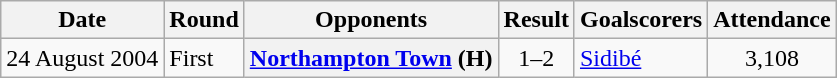<table class="wikitable plainrowheaders sortable">
<tr>
<th scope=col>Date</th>
<th scope=col>Round</th>
<th scope=col>Opponents</th>
<th scope=col>Result</th>
<th scope=col class=unsortable>Goalscorers</th>
<th scope=col>Attendance</th>
</tr>
<tr>
<td>24 August 2004</td>
<td>First</td>
<th scope=row><a href='#'>Northampton Town</a> (H)</th>
<td align=center>1–2</td>
<td><a href='#'>Sidibé</a></td>
<td align=center>3,108</td>
</tr>
</table>
